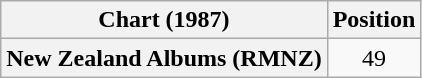<table class="wikitable plainrowheaders" style="text-align:center">
<tr>
<th scope="col">Chart (1987)</th>
<th scope="col">Position</th>
</tr>
<tr>
<th scope="row">New Zealand Albums (RMNZ)</th>
<td>49</td>
</tr>
</table>
